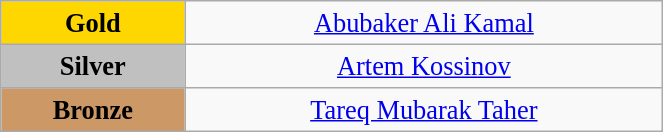<table class="wikitable" style=" text-align:center; font-size:110%;" width="35%">
<tr>
<td bgcolor="gold"><strong>Gold</strong></td>
<td><a href='#'>Abubaker Ali Kamal</a><br></td>
</tr>
<tr>
<td bgcolor="silver"><strong>Silver</strong></td>
<td><a href='#'>Artem Kossinov</a><br></td>
</tr>
<tr>
<td bgcolor="CC9966"><strong>Bronze</strong></td>
<td><a href='#'>Tareq Mubarak Taher</a><br></td>
</tr>
</table>
